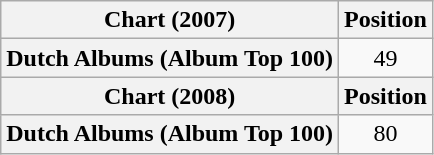<table class="wikitable plainrowheaders" style="text-align:center">
<tr>
<th scope="col">Chart (2007)</th>
<th scope="col">Position</th>
</tr>
<tr>
<th scope="row">Dutch Albums (Album Top 100)</th>
<td>49</td>
</tr>
<tr>
<th scope="col">Chart (2008)</th>
<th scope="col">Position</th>
</tr>
<tr>
<th scope="row">Dutch Albums (Album Top 100)</th>
<td>80</td>
</tr>
</table>
